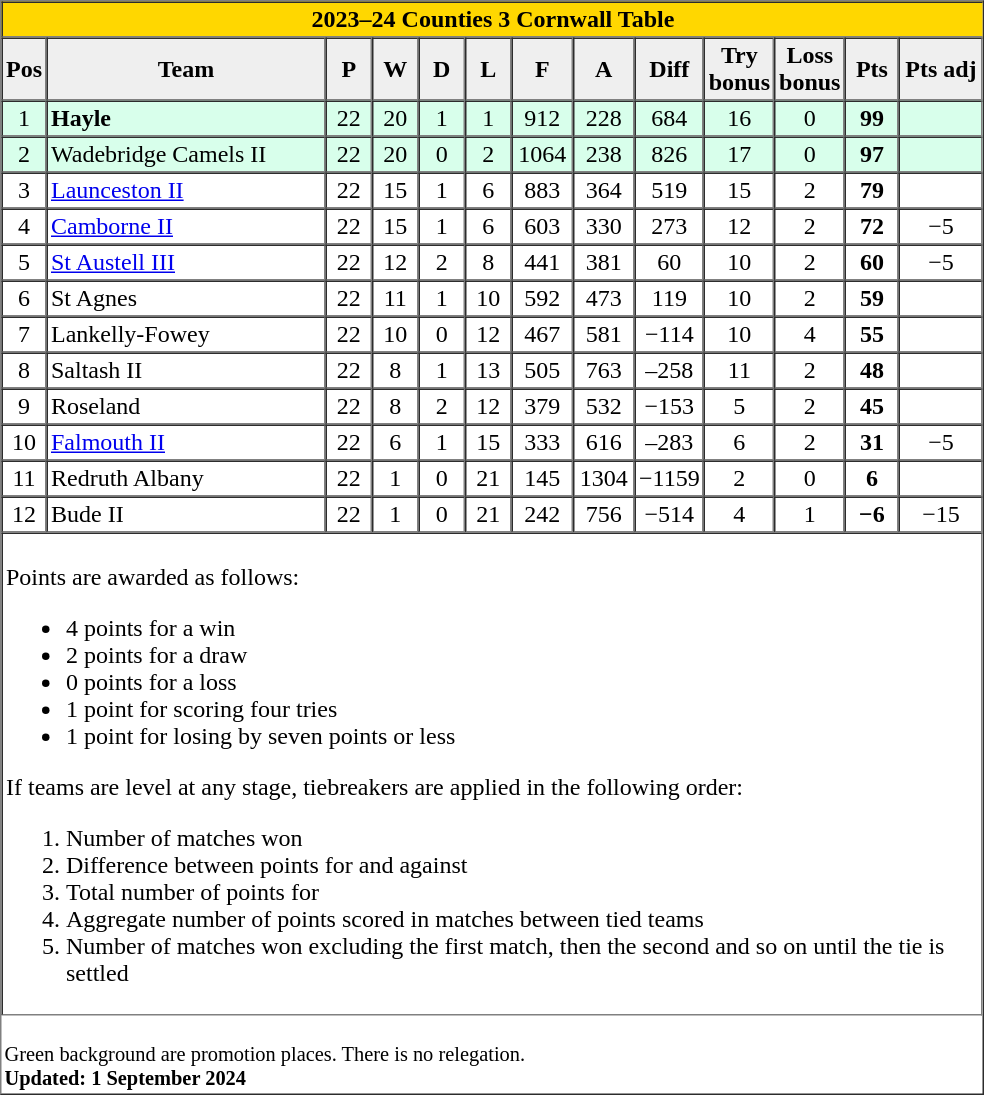<table border="1" cellpadding="2" cellspacing="0">
<tr bgcolor="gold">
<th colspan=13 style="border-right:0px;";>2023–24 Counties 3 Cornwall Table</th>
</tr>
<tr bgcolor="#efefef">
<th width="20">Pos</th>
<th width="180">Team</th>
<th width="25">P</th>
<th width="25">W</th>
<th width="25">D</th>
<th width="25">L</th>
<th width="35">F</th>
<th width="35">A</th>
<th width="35">Diff</th>
<th width="35">Try bonus</th>
<th width="35">Loss bonus</th>
<th width="30">Pts</th>
<th width="50">Pts adj</th>
</tr>
<tr bgcolor=#d8ffeb align=center>
<td>1</td>
<td align=left><strong>Hayle</strong></td>
<td>22</td>
<td>20</td>
<td>1</td>
<td>1</td>
<td>912</td>
<td>228</td>
<td>684</td>
<td>16</td>
<td>0</td>
<td><strong>99</strong></td>
<td></td>
</tr>
<tr bgcolor=#d8ffeb align=center align=center>
<td>2</td>
<td align=left>Wadebridge Camels II</td>
<td>22</td>
<td>20</td>
<td>0</td>
<td>2</td>
<td>1064</td>
<td>238</td>
<td>826</td>
<td>17</td>
<td>0</td>
<td><strong>97</strong></td>
<td></td>
</tr>
<tr align=center>
<td>3</td>
<td align=left><a href='#'>Launceston II</a></td>
<td>22</td>
<td>15</td>
<td>1</td>
<td>6</td>
<td>883</td>
<td>364</td>
<td>519</td>
<td>15</td>
<td>2</td>
<td><strong>79</strong></td>
<td></td>
</tr>
<tr align=center>
<td>4</td>
<td align=left><a href='#'>Camborne II</a></td>
<td>22</td>
<td>15</td>
<td>1</td>
<td>6</td>
<td>603</td>
<td>330</td>
<td>273</td>
<td>12</td>
<td>2</td>
<td><strong>72</strong></td>
<td>−5</td>
</tr>
<tr align=center>
<td>5</td>
<td align=left><a href='#'>St Austell III</a></td>
<td>22</td>
<td>12</td>
<td>2</td>
<td>8</td>
<td>441</td>
<td>381</td>
<td>60</td>
<td>10</td>
<td>2</td>
<td><strong>60</strong></td>
<td>−5</td>
</tr>
<tr align=center>
<td>6</td>
<td align=left>St Agnes</td>
<td>22</td>
<td>11</td>
<td>1</td>
<td>10</td>
<td>592</td>
<td>473</td>
<td>119</td>
<td>10</td>
<td>2</td>
<td><strong>59</strong></td>
<td></td>
</tr>
<tr align=center>
<td>7</td>
<td align=left>Lankelly-Fowey</td>
<td>22</td>
<td>10</td>
<td>0</td>
<td>12</td>
<td>467</td>
<td>581</td>
<td>−114</td>
<td>10</td>
<td>4</td>
<td><strong>55</strong></td>
<td></td>
</tr>
<tr align=center>
<td>8</td>
<td align=left>Saltash II</td>
<td>22</td>
<td>8</td>
<td>1</td>
<td>13</td>
<td>505</td>
<td>763</td>
<td>–258</td>
<td>11</td>
<td>2</td>
<td><strong>48</strong></td>
<td></td>
</tr>
<tr align=center>
<td>9</td>
<td align=left>Roseland</td>
<td>22</td>
<td>8</td>
<td>2</td>
<td>12</td>
<td>379</td>
<td>532</td>
<td>−153</td>
<td>5</td>
<td>2</td>
<td><strong>45</strong></td>
<td></td>
</tr>
<tr align=center>
<td>10</td>
<td align=left><a href='#'>Falmouth II</a></td>
<td>22</td>
<td>6</td>
<td>1</td>
<td>15</td>
<td>333</td>
<td>616</td>
<td>–283</td>
<td>6</td>
<td>2</td>
<td><strong>31</strong></td>
<td>−5</td>
</tr>
<tr align=center>
<td>11</td>
<td align=left>Redruth Albany</td>
<td>22</td>
<td>1</td>
<td>0</td>
<td>21</td>
<td>145</td>
<td>1304</td>
<td>−1159</td>
<td>2</td>
<td>0</td>
<td><strong>6</strong></td>
<td></td>
</tr>
<tr align=center>
<td>12</td>
<td align=left>Bude II</td>
<td>22</td>
<td>1</td>
<td>0</td>
<td>21</td>
<td>242</td>
<td>756</td>
<td>−514</td>
<td>4</td>
<td>1</td>
<td><strong>−6</strong></td>
<td>−15</td>
</tr>
<tr>
</tr>
<tr bgcolor=#ffffff>
<td colspan="13"><br>Points are awarded as follows:<ul><li>4 points for a win</li><li>2 points for a draw</li><li>0 points for a loss</li><li>1 point for scoring four tries</li><li>1 point for losing by seven points or less</li></ul>If teams are level at any stage, tiebreakers are applied in the following order:<ol><li>Number of matches won</li><li>Difference between points for and against</li><li>Total number of points for</li><li>Aggregate number of points scored in matches between tied teams</li><li>Number of matches won excluding the first match, then the second and so on until the tie is settled</li></ol></td>
</tr>
<tr |align=left|>
<td colspan="15" style="border:0px;font-size:85%;"><br><span>Green background</span> are promotion places.
There is no relegation. <br>
<strong>Updated: 1 September 2024</strong></td>
</tr>
</table>
